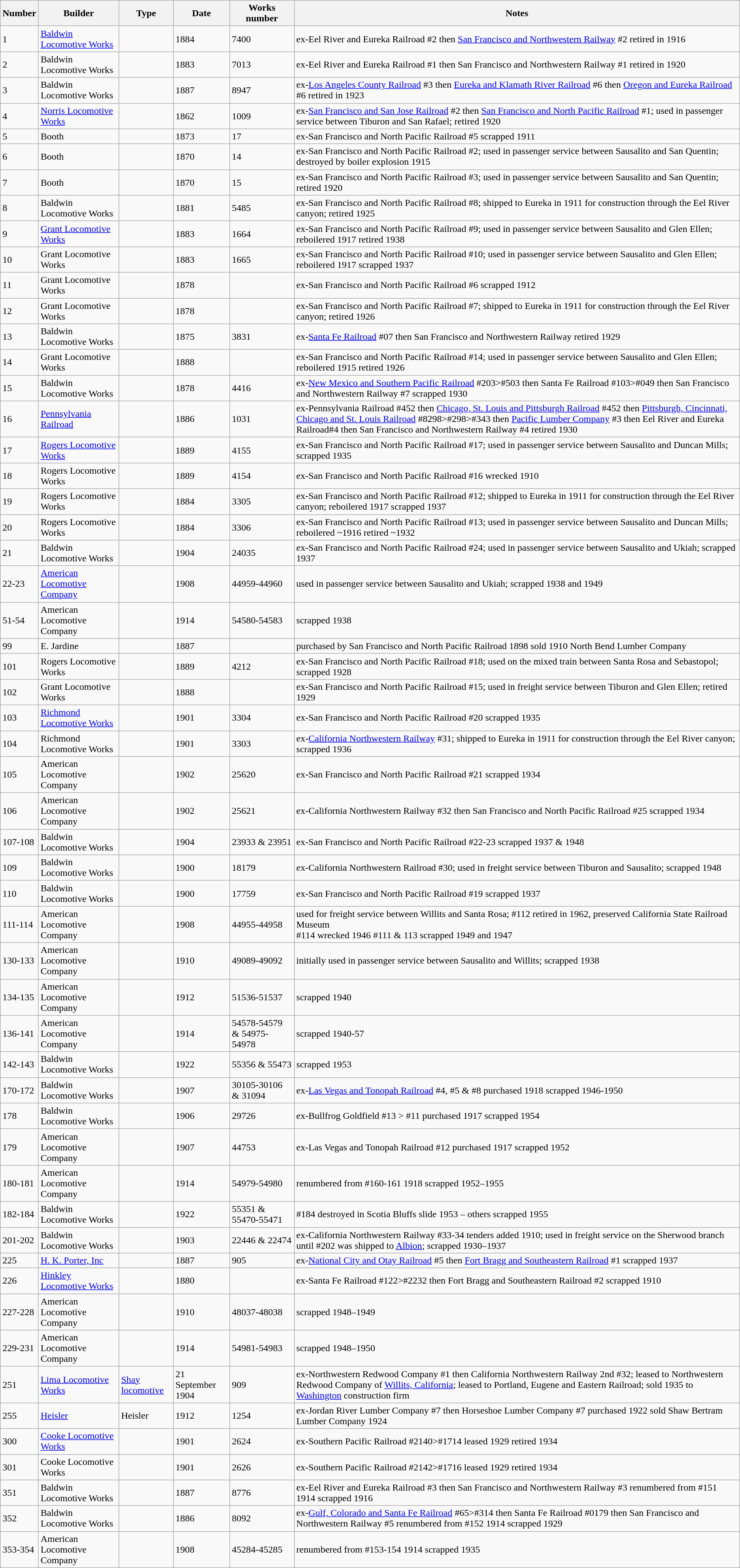<table class="wikitable">
<tr>
<th>Number</th>
<th>Builder</th>
<th>Type</th>
<th>Date</th>
<th>Works number</th>
<th>Notes</th>
</tr>
<tr>
<td>1</td>
<td><a href='#'>Baldwin Locomotive Works</a></td>
<td></td>
<td>1884</td>
<td>7400</td>
<td>ex-Eel River and Eureka Railroad #2 then <a href='#'>San Francisco and Northwestern Railway</a> #2 retired in 1916</td>
</tr>
<tr>
<td>2</td>
<td>Baldwin Locomotive Works</td>
<td></td>
<td>1883</td>
<td>7013</td>
<td>ex-Eel River and Eureka Railroad #1 then San Francisco and Northwestern Railway #1 retired in 1920</td>
</tr>
<tr>
<td>3</td>
<td>Baldwin Locomotive Works</td>
<td></td>
<td>1887</td>
<td>8947</td>
<td>ex-<a href='#'>Los Angeles County Railroad</a> #3 then <a href='#'>Eureka and Klamath River Railroad</a> #6 then <a href='#'>Oregon and Eureka Railroad</a> #6 retired in 1923</td>
</tr>
<tr>
<td>4</td>
<td><a href='#'>Norris Locomotive Works</a></td>
<td></td>
<td>1862</td>
<td>1009</td>
<td>ex-<a href='#'>San Francisco and San Jose Railroad</a> #2 then <a href='#'>San Francisco and North Pacific Railroad</a> #1; used in passenger service between Tiburon and San Rafael; retired 1920</td>
</tr>
<tr>
<td>5</td>
<td>Booth</td>
<td></td>
<td>1873</td>
<td>17</td>
<td>ex-San Francisco and North Pacific Railroad #5 scrapped 1911</td>
</tr>
<tr>
<td>6</td>
<td>Booth</td>
<td></td>
<td>1870</td>
<td>14</td>
<td>ex-San Francisco and North Pacific Railroad #2; used in passenger service between Sausalito and San Quentin; destroyed by boiler explosion 1915</td>
</tr>
<tr>
<td>7</td>
<td>Booth</td>
<td></td>
<td>1870</td>
<td>15</td>
<td>ex-San Francisco and North Pacific Railroad #3; used in passenger service between Sausalito and San Quentin; retired 1920</td>
</tr>
<tr>
<td>8</td>
<td>Baldwin Locomotive Works</td>
<td></td>
<td>1881</td>
<td>5485</td>
<td>ex-San Francisco and North Pacific Railroad #8; shipped to Eureka in 1911 for construction through the Eel River canyon; retired 1925</td>
</tr>
<tr>
<td>9</td>
<td><a href='#'>Grant Locomotive Works</a></td>
<td></td>
<td>1883</td>
<td>1664</td>
<td>ex-San Francisco and North Pacific Railroad #9; used in passenger service between Sausalito and Glen Ellen; reboilered 1917 retired 1938</td>
</tr>
<tr>
<td>10</td>
<td>Grant Locomotive Works</td>
<td></td>
<td>1883</td>
<td>1665</td>
<td>ex-San Francisco and North Pacific Railroad #10; used in passenger service between Sausalito and Glen Ellen; reboilered 1917 scrapped 1937</td>
</tr>
<tr>
<td>11</td>
<td>Grant Locomotive Works</td>
<td></td>
<td>1878</td>
<td></td>
<td>ex-San Francisco and North Pacific Railroad #6 scrapped 1912</td>
</tr>
<tr>
<td>12</td>
<td>Grant Locomotive Works</td>
<td></td>
<td>1878</td>
<td></td>
<td>ex-San Francisco and North Pacific Railroad #7; shipped to Eureka in 1911 for construction through the Eel River canyon; retired 1926</td>
</tr>
<tr>
<td>13</td>
<td>Baldwin Locomotive Works</td>
<td></td>
<td>1875</td>
<td>3831</td>
<td>ex-<a href='#'>Santa Fe Railroad</a> #07 then San Francisco and Northwestern Railway retired 1929</td>
</tr>
<tr>
<td>14</td>
<td>Grant Locomotive Works</td>
<td></td>
<td>1888</td>
<td></td>
<td>ex-San Francisco and North Pacific Railroad #14; used in passenger service between Sausalito and Glen Ellen; reboilered 1915 retired 1926</td>
</tr>
<tr>
<td>15</td>
<td>Baldwin Locomotive Works</td>
<td></td>
<td>1878</td>
<td>4416</td>
<td>ex-<a href='#'>New Mexico and Southern Pacific Railroad</a> #203>#503 then Santa Fe Railroad #103>#049 then San Francisco and Northwestern Railway #7 scrapped 1930</td>
</tr>
<tr>
<td>16</td>
<td><a href='#'>Pennsylvania Railroad</a></td>
<td></td>
<td>1886</td>
<td>1031</td>
<td>ex-Pennsylvania Railroad #452 then <a href='#'>Chicago, St. Louis and Pittsburgh Railroad</a> #452 then <a href='#'>Pittsburgh, Cincinnati, Chicago and St. Louis Railroad</a> #8298>#298>#343 then <a href='#'>Pacific Lumber Company</a> #3 then Eel River and Eureka Railroad#4 then San Francisco and Northwestern Railway #4 retired 1930</td>
</tr>
<tr>
<td>17</td>
<td><a href='#'>Rogers Locomotive Works</a></td>
<td></td>
<td>1889</td>
<td>4155</td>
<td>ex-San Francisco and North Pacific Railroad #17; used in passenger service between Sausalito and Duncan Mills; scrapped 1935</td>
</tr>
<tr>
<td>18</td>
<td>Rogers Locomotive Works</td>
<td></td>
<td>1889</td>
<td>4154</td>
<td>ex-San Francisco and North Pacific Railroad #16 wrecked 1910</td>
</tr>
<tr>
<td>19</td>
<td>Rogers Locomotive Works</td>
<td></td>
<td>1884</td>
<td>3305</td>
<td>ex-San Francisco and North Pacific Railroad #12; shipped to Eureka in 1911 for construction through the Eel River canyon; reboilered 1917 scrapped 1937</td>
</tr>
<tr>
<td>20</td>
<td>Rogers Locomotive Works</td>
<td></td>
<td>1884</td>
<td>3306</td>
<td>ex-San Francisco and North Pacific Railroad #13; used in passenger service between Sausalito and Duncan Mills; reboilered ~1916 retired ~1932</td>
</tr>
<tr>
<td>21</td>
<td>Baldwin Locomotive Works</td>
<td></td>
<td>1904</td>
<td>24035</td>
<td>ex-San Francisco and North Pacific Railroad #24; used in passenger service between Sausalito and Ukiah; scrapped 1937</td>
</tr>
<tr>
<td>22-23</td>
<td><a href='#'>American Locomotive Company</a></td>
<td></td>
<td>1908</td>
<td>44959-44960</td>
<td>used in passenger service between Sausalito and Ukiah; scrapped 1938 and 1949</td>
</tr>
<tr>
<td>51-54</td>
<td>American Locomotive Company</td>
<td></td>
<td>1914</td>
<td>54580-54583</td>
<td>scrapped 1938</td>
</tr>
<tr>
<td>99</td>
<td>E. Jardine</td>
<td></td>
<td>1887</td>
<td></td>
<td>purchased by San Francisco and North Pacific Railroad 1898 sold 1910 North Bend Lumber Company</td>
</tr>
<tr>
<td>101</td>
<td>Rogers Locomotive Works</td>
<td></td>
<td>1889</td>
<td>4212</td>
<td>ex-San Francisco and North Pacific Railroad #18; used on the mixed train between Santa Rosa and Sebastopol; scrapped 1928</td>
</tr>
<tr>
<td>102</td>
<td>Grant Locomotive Works</td>
<td></td>
<td>1888</td>
<td></td>
<td>ex-San Francisco and North Pacific Railroad #15; used in freight service between Tiburon and Glen Ellen; retired 1929</td>
</tr>
<tr>
<td>103</td>
<td><a href='#'>Richmond Locomotive Works</a></td>
<td></td>
<td>1901</td>
<td>3304</td>
<td>ex-San Francisco and North Pacific Railroad #20 scrapped 1935</td>
</tr>
<tr>
<td>104</td>
<td>Richmond Locomotive Works</td>
<td></td>
<td>1901</td>
<td>3303</td>
<td>ex-<a href='#'>California Northwestern Railway</a> #31; shipped to Eureka in 1911 for construction through the Eel River canyon; scrapped 1936</td>
</tr>
<tr>
<td>105</td>
<td>American Locomotive Company</td>
<td></td>
<td>1902</td>
<td>25620</td>
<td>ex-San Francisco and North Pacific Railroad #21 scrapped 1934</td>
</tr>
<tr>
<td>106</td>
<td>American Locomotive Company</td>
<td></td>
<td>1902</td>
<td>25621</td>
<td>ex-California Northwestern Railway #32 then San Francisco and North Pacific Railroad #25 scrapped 1934</td>
</tr>
<tr>
<td>107-108</td>
<td>Baldwin Locomotive Works</td>
<td></td>
<td>1904</td>
<td>23933 & 23951</td>
<td>ex-San Francisco and North Pacific Railroad #22-23 scrapped 1937 & 1948</td>
</tr>
<tr>
<td>109</td>
<td>Baldwin Locomotive Works</td>
<td></td>
<td>1900</td>
<td>18179</td>
<td>ex-California Northwestern Railroad #30; used in freight service between Tiburon and Sausalito; scrapped 1948</td>
</tr>
<tr>
<td>110</td>
<td>Baldwin Locomotive Works</td>
<td></td>
<td>1900</td>
<td>17759</td>
<td>ex-San Francisco and North Pacific Railroad #19 scrapped 1937</td>
</tr>
<tr>
<td>111-114</td>
<td>American Locomotive Company</td>
<td></td>
<td>1908</td>
<td>44955-44958</td>
<td>used for freight service between Willits and Santa Rosa; #112 retired in 1962, preserved California State Railroad Museum<br>#114 wrecked 1946 #111 & 113 scrapped 1949 and 1947</td>
</tr>
<tr>
<td>130-133</td>
<td>American Locomotive Company</td>
<td></td>
<td>1910</td>
<td>49089-49092</td>
<td>initially used in passenger service between Sausalito and Willits; scrapped 1938</td>
</tr>
<tr>
<td>134-135</td>
<td>American Locomotive Company</td>
<td></td>
<td>1912</td>
<td>51536-51537</td>
<td>scrapped 1940</td>
</tr>
<tr>
<td>136-141</td>
<td>American Locomotive Company</td>
<td></td>
<td>1914</td>
<td>54578-54579 & 54975-54978</td>
<td>scrapped 1940-57</td>
</tr>
<tr>
<td>142-143</td>
<td>Baldwin Locomotive Works</td>
<td></td>
<td>1922</td>
<td>55356 & 55473</td>
<td>scrapped 1953</td>
</tr>
<tr>
<td>170-172</td>
<td>Baldwin Locomotive Works</td>
<td></td>
<td>1907</td>
<td>30105-30106 & 31094</td>
<td>ex-<a href='#'>Las Vegas and Tonopah Railroad</a> #4, #5 & #8 purchased 1918 scrapped 1946-1950</td>
</tr>
<tr>
<td>178</td>
<td>Baldwin Locomotive Works</td>
<td></td>
<td>1906</td>
<td>29726</td>
<td>ex-Bullfrog Goldfield #13 > #11 purchased 1917 scrapped 1954</td>
</tr>
<tr>
<td>179</td>
<td>American Locomotive Company</td>
<td></td>
<td>1907</td>
<td>44753</td>
<td>ex-Las Vegas and Tonopah Railroad #12 purchased 1917 scrapped 1952</td>
</tr>
<tr>
<td>180-181</td>
<td>American Locomotive Company</td>
<td></td>
<td>1914</td>
<td>54979-54980</td>
<td>renumbered from #160-161 1918 scrapped 1952–1955</td>
</tr>
<tr>
<td>182-184</td>
<td>Baldwin Locomotive Works</td>
<td></td>
<td>1922</td>
<td>55351 & 55470-55471</td>
<td>#184 destroyed in Scotia Bluffs slide 1953 – others scrapped 1955</td>
</tr>
<tr>
<td>201-202</td>
<td>Baldwin Locomotive Works</td>
<td></td>
<td>1903</td>
<td>22446 & 22474</td>
<td>ex-California Northwestern Railway #33-34 tenders added 1910; used in freight service on the Sherwood branch until #202 was shipped to <a href='#'>Albion</a>; scrapped 1930–1937</td>
</tr>
<tr>
<td>225</td>
<td><a href='#'>H. K. Porter, Inc</a></td>
<td></td>
<td>1887</td>
<td>905</td>
<td>ex-<a href='#'>National City and Otay Railroad</a> #5 then <a href='#'>Fort Bragg and Southeastern Railroad</a> #1 scrapped 1937</td>
</tr>
<tr>
<td>226</td>
<td><a href='#'>Hinkley Locomotive Works</a></td>
<td></td>
<td>1880</td>
<td></td>
<td>ex-Santa Fe Railroad #122>#2232 then Fort Bragg and Southeastern Railroad #2 scrapped 1910</td>
</tr>
<tr>
<td>227-228</td>
<td>American Locomotive Company</td>
<td></td>
<td>1910</td>
<td>48037-48038</td>
<td>scrapped 1948–1949</td>
</tr>
<tr>
<td>229-231</td>
<td>American Locomotive Company</td>
<td></td>
<td>1914</td>
<td>54981-54983</td>
<td>scrapped 1948–1950</td>
</tr>
<tr>
<td>251</td>
<td><a href='#'>Lima Locomotive Works</a></td>
<td><a href='#'>Shay locomotive</a></td>
<td>21 September 1904</td>
<td>909</td>
<td>ex-Northwestern Redwood Company #1 then California Northwestern Railway 2nd #32; leased to Northwestern Redwood Company of <a href='#'>Willits, California</a>; leased to Portland, Eugene and Eastern Railroad; sold 1935 to <a href='#'>Washington</a> construction firm</td>
</tr>
<tr>
<td>255</td>
<td><a href='#'>Heisler</a></td>
<td>Heisler</td>
<td>1912</td>
<td>1254</td>
<td>ex-Jordan River Lumber Company #7 then Horseshoe Lumber Company #7 purchased 1922 sold Shaw Bertram Lumber Company 1924</td>
</tr>
<tr>
<td>300</td>
<td><a href='#'>Cooke Locomotive Works</a></td>
<td></td>
<td>1901</td>
<td>2624</td>
<td>ex-Southern Pacific Railroad #2140>#1714 leased 1929 retired 1934</td>
</tr>
<tr>
<td>301</td>
<td>Cooke Locomotive Works</td>
<td></td>
<td>1901</td>
<td>2626</td>
<td>ex-Southern Pacific Railroad #2142>#1716 leased 1929 retired 1934</td>
</tr>
<tr>
<td>351</td>
<td>Baldwin Locomotive Works</td>
<td></td>
<td>1887</td>
<td>8776</td>
<td>ex-Eel River and Eureka Railroad #3 then San Francisco and Northwestern Railway #3 renumbered from #151 1914 scrapped 1916</td>
</tr>
<tr>
<td>352</td>
<td>Baldwin Locomotive Works</td>
<td></td>
<td>1886</td>
<td>8092</td>
<td>ex-<a href='#'>Gulf, Colorado and Santa Fe Railroad</a> #65>#314 then Santa Fe Railroad #0179 then San Francisco and Northwestern Railway #5 renumbered from #152 1914 scrapped 1929</td>
</tr>
<tr>
<td>353-354</td>
<td>American Locomotive Company</td>
<td></td>
<td>1908</td>
<td>45284-45285</td>
<td>renumbered from #153-154 1914 scrapped 1935</td>
</tr>
</table>
